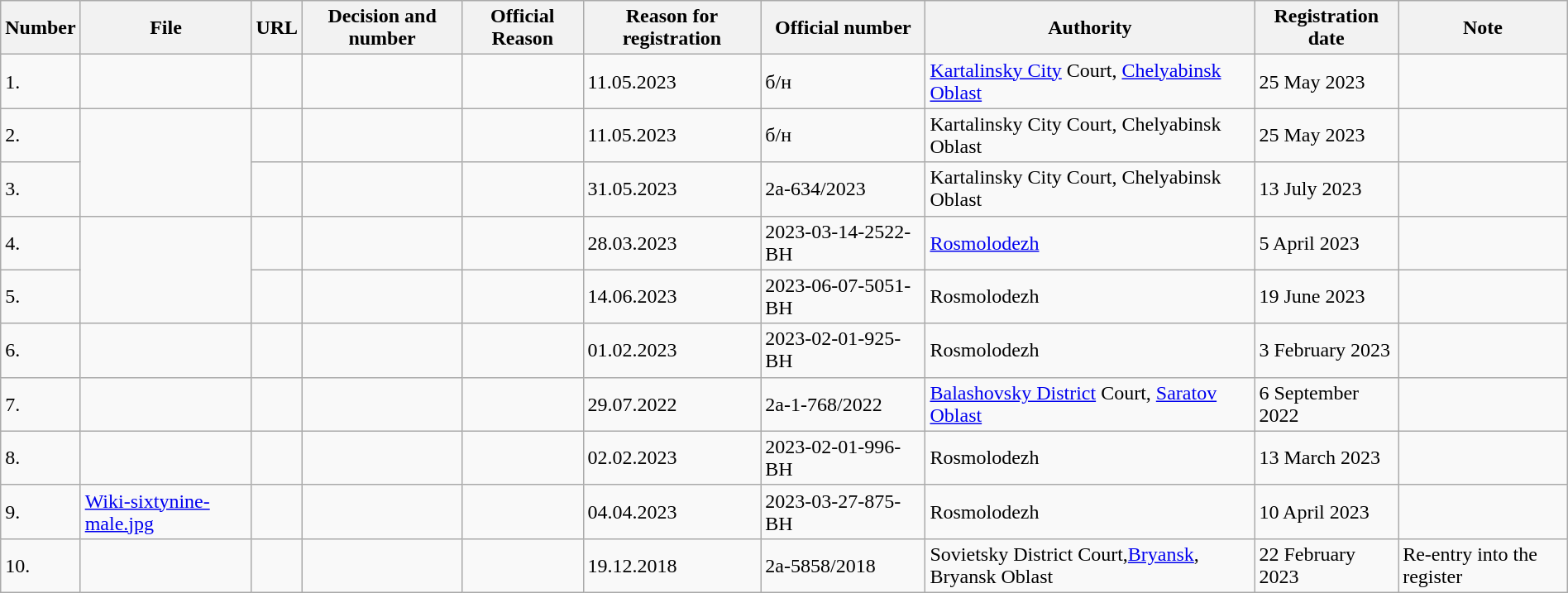<table class="wikitable sortable" width="100%" style="text-align:left;">
<tr>
<th>Number</th>
<th>File</th>
<th>URL</th>
<th>Decision and number</th>
<th>Official Reason</th>
<th>Reason for registration</th>
<th>Official number</th>
<th>Authority</th>
<th>Registration date</th>
<th>Note</th>
</tr>
<tr>
<td>1.</td>
<td></td>
<td></td>
<td></td>
<td></td>
<td>11.05.2023</td>
<td>б/н</td>
<td><a href='#'>Kartalinsky City</a> Court, <a href='#'>Chelyabinsk Oblast</a></td>
<td>25 May 2023</td>
<td></td>
</tr>
<tr>
<td>2.</td>
<td rowspan="2"></td>
<td></td>
<td></td>
<td></td>
<td>11.05.2023</td>
<td>б/н</td>
<td>Kartalinsky City Court, Chelyabinsk Oblast</td>
<td>25 May 2023</td>
<td></td>
</tr>
<tr>
<td>3.</td>
<td></td>
<td></td>
<td></td>
<td>31.05.2023</td>
<td>2а-634/2023</td>
<td>Kartalinsky City Court, Chelyabinsk Oblast</td>
<td>13 July 2023</td>
<td></td>
</tr>
<tr>
<td>4.</td>
<td rowspan="2"></td>
<td></td>
<td></td>
<td></td>
<td>28.03.2023</td>
<td>2023-03-14-2522-ВН</td>
<td><a href='#'>Rosmolodezh</a></td>
<td>5 April 2023</td>
<td></td>
</tr>
<tr>
<td>5.</td>
<td></td>
<td></td>
<td></td>
<td>14.06.2023</td>
<td>2023-06-07-5051-ВН</td>
<td>Rosmolodezh</td>
<td>19 June 2023</td>
<td></td>
</tr>
<tr>
<td>6.</td>
<td></td>
<td></td>
<td></td>
<td></td>
<td>01.02.2023</td>
<td>2023-02-01-925-ВН</td>
<td>Rosmolodezh</td>
<td>3 February 2023</td>
<td></td>
</tr>
<tr>
<td>7.</td>
<td></td>
<td></td>
<td></td>
<td></td>
<td>29.07.2022</td>
<td>2а-1-768/2022</td>
<td><a href='#'>Balashovsky District</a> Court, <a href='#'>Saratov Oblast</a></td>
<td>6 September 2022</td>
<td></td>
</tr>
<tr>
<td>8.</td>
<td></td>
<td></td>
<td></td>
<td></td>
<td>02.02.2023</td>
<td>2023-02-01-996-ВН</td>
<td>Rosmolodezh</td>
<td>13 March 2023</td>
<td></td>
</tr>
<tr>
<td>9.</td>
<td><a href='#'>Wiki-sixtynine-male.jpg</a></td>
<td></td>
<td></td>
<td></td>
<td>04.04.2023</td>
<td>2023-03-27-875-ВН</td>
<td>Rosmolodezh</td>
<td>10 April 2023</td>
<td></td>
</tr>
<tr>
<td>10.</td>
<td></td>
<td></td>
<td></td>
<td></td>
<td>19.12.2018</td>
<td>2а-5858/2018</td>
<td>Sovietsky District Court,<a href='#'>Bryansk</a>, Bryansk Oblast</td>
<td>22 February 2023</td>
<td>Re-entry into the register</td>
</tr>
</table>
